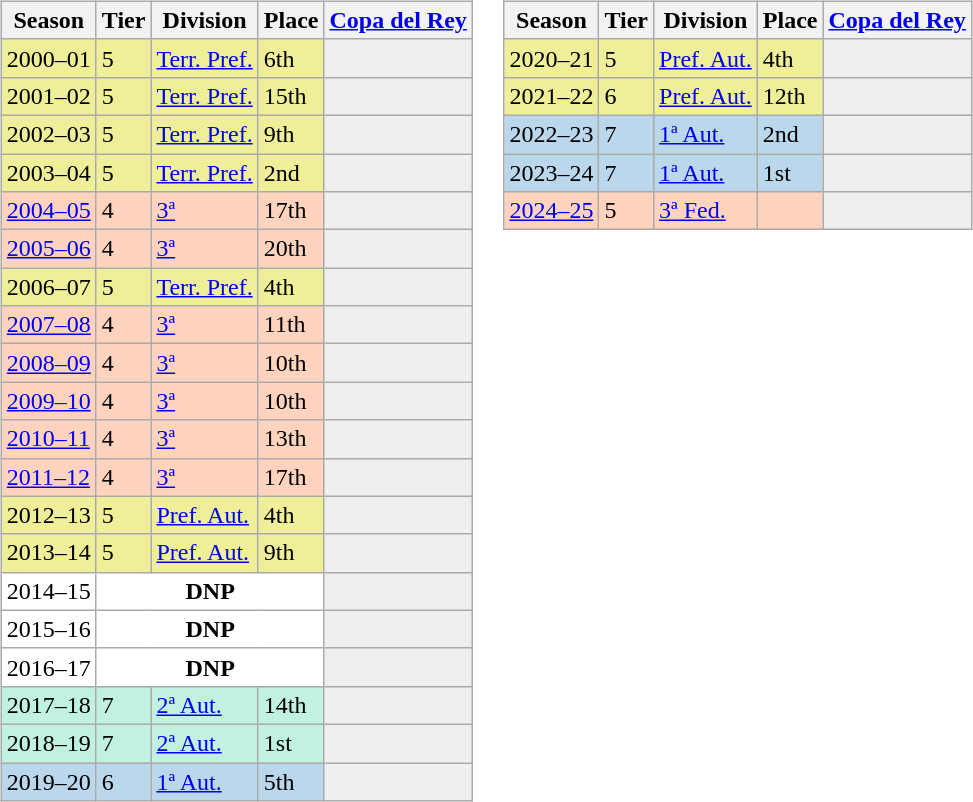<table>
<tr>
<td valign="top" width=0%><br><table class="wikitable">
<tr style="background:#f0f6fa;">
<th>Season</th>
<th>Tier</th>
<th>Division</th>
<th>Place</th>
<th><a href='#'>Copa del Rey</a></th>
</tr>
<tr>
<td style="background:#EFEF99;">2000–01</td>
<td style="background:#EFEF99;">5</td>
<td style="background:#EFEF99;"><a href='#'>Terr. Pref.</a></td>
<td style="background:#EFEF99;">6th</td>
<th style="background:#efefef;"></th>
</tr>
<tr>
<td style="background:#EFEF99;">2001–02</td>
<td style="background:#EFEF99;">5</td>
<td style="background:#EFEF99;"><a href='#'>Terr. Pref.</a></td>
<td style="background:#EFEF99;">15th</td>
<th style="background:#efefef;"></th>
</tr>
<tr>
<td style="background:#EFEF99;">2002–03</td>
<td style="background:#EFEF99;">5</td>
<td style="background:#EFEF99;"><a href='#'>Terr. Pref.</a></td>
<td style="background:#EFEF99;">9th</td>
<th style="background:#efefef;"></th>
</tr>
<tr>
<td style="background:#EFEF99;">2003–04</td>
<td style="background:#EFEF99;">5</td>
<td style="background:#EFEF99;"><a href='#'>Terr. Pref.</a></td>
<td style="background:#EFEF99;">2nd</td>
<th style="background:#efefef;"></th>
</tr>
<tr>
<td style="background:#FFD3BD;"><a href='#'>2004–05</a></td>
<td style="background:#FFD3BD;">4</td>
<td style="background:#FFD3BD;"><a href='#'>3ª</a></td>
<td style="background:#FFD3BD;">17th</td>
<th style="background:#efefef;"></th>
</tr>
<tr>
<td style="background:#FFD3BD;"><a href='#'>2005–06</a></td>
<td style="background:#FFD3BD;">4</td>
<td style="background:#FFD3BD;"><a href='#'>3ª</a></td>
<td style="background:#FFD3BD;">20th</td>
<th style="background:#efefef;"></th>
</tr>
<tr>
<td style="background:#EFEF99;">2006–07</td>
<td style="background:#EFEF99;">5</td>
<td style="background:#EFEF99;"><a href='#'>Terr. Pref.</a></td>
<td style="background:#EFEF99;">4th</td>
<th style="background:#efefef;"></th>
</tr>
<tr>
<td style="background:#FFD3BD;"><a href='#'>2007–08</a></td>
<td style="background:#FFD3BD;">4</td>
<td style="background:#FFD3BD;"><a href='#'>3ª</a></td>
<td style="background:#FFD3BD;">11th</td>
<th style="background:#efefef;"></th>
</tr>
<tr>
<td style="background:#FFD3BD;"><a href='#'>2008–09</a></td>
<td style="background:#FFD3BD;">4</td>
<td style="background:#FFD3BD;"><a href='#'>3ª</a></td>
<td style="background:#FFD3BD;">10th</td>
<td style="background:#efefef;"></td>
</tr>
<tr>
<td style="background:#FFD3BD;"><a href='#'>2009–10</a></td>
<td style="background:#FFD3BD;">4</td>
<td style="background:#FFD3BD;"><a href='#'>3ª</a></td>
<td style="background:#FFD3BD;">10th</td>
<td style="background:#efefef;"></td>
</tr>
<tr>
<td style="background:#FFD3BD;"><a href='#'>2010–11</a></td>
<td style="background:#FFD3BD;">4</td>
<td style="background:#FFD3BD;"><a href='#'>3ª</a></td>
<td style="background:#FFD3BD;">13th</td>
<td style="background:#efefef;"></td>
</tr>
<tr>
<td style="background:#FFD3BD;"><a href='#'>2011–12</a></td>
<td style="background:#FFD3BD;">4</td>
<td style="background:#FFD3BD;"><a href='#'>3ª</a></td>
<td style="background:#FFD3BD;">17th</td>
<td style="background:#efefef;"></td>
</tr>
<tr>
<td style="background:#EFEF99;">2012–13</td>
<td style="background:#EFEF99;">5</td>
<td style="background:#EFEF99;"><a href='#'>Pref. Aut.</a></td>
<td style="background:#EFEF99;">4th</td>
<th style="background:#efefef;"></th>
</tr>
<tr>
<td style="background:#EFEF99;">2013–14</td>
<td style="background:#EFEF99;">5</td>
<td style="background:#EFEF99;"><a href='#'>Pref. Aut.</a></td>
<td style="background:#EFEF99;">9th</td>
<th style="background:#efefef;"></th>
</tr>
<tr>
<td style="background:#FFFFFF;">2014–15</td>
<th style="background:#FFFFFF;" colspan="3">DNP</th>
<th style="background:#efefef;"></th>
</tr>
<tr>
<td style="background:#FFFFFF;">2015–16</td>
<th style="background:#FFFFFF;" colspan="3">DNP</th>
<th style="background:#efefef;"></th>
</tr>
<tr>
<td style="background:#FFFFFF;">2016–17</td>
<th style="background:#FFFFFF;" colspan="3">DNP</th>
<th style="background:#efefef;"></th>
</tr>
<tr>
<td style="background:#C0F2DF;">2017–18</td>
<td style="background:#C0F2DF;">7</td>
<td style="background:#C0F2DF;"><a href='#'>2ª Aut.</a></td>
<td style="background:#C0F2DF;">14th</td>
<th style="background:#efefef;"></th>
</tr>
<tr>
<td style="background:#C0F2DF;">2018–19</td>
<td style="background:#C0F2DF;">7</td>
<td style="background:#C0F2DF;"><a href='#'>2ª Aut.</a></td>
<td style="background:#C0F2DF;">1st</td>
<th style="background:#efefef;"></th>
</tr>
<tr>
<td style="background:#BBD7EC;">2019–20</td>
<td style="background:#BBD7EC;">6</td>
<td style="background:#BBD7EC;"><a href='#'>1ª Aut.</a></td>
<td style="background:#BBD7EC;">5th</td>
<th style="background:#efefef;"></th>
</tr>
</table>
</td>
<td valign="top" width=0%><br><table class="wikitable">
<tr style="background:#f0f6fa;">
<th>Season</th>
<th>Tier</th>
<th>Division</th>
<th>Place</th>
<th><a href='#'>Copa del Rey</a></th>
</tr>
<tr>
<td style="background:#EFEF99;">2020–21</td>
<td style="background:#EFEF99;">5</td>
<td style="background:#EFEF99;"><a href='#'>Pref. Aut.</a></td>
<td style="background:#EFEF99;">4th</td>
<th style="background:#efefef;"></th>
</tr>
<tr>
<td style="background:#EFEF99;">2021–22</td>
<td style="background:#EFEF99;">6</td>
<td style="background:#EFEF99;"><a href='#'>Pref. Aut.</a></td>
<td style="background:#EFEF99;">12th</td>
<th style="background:#efefef;"></th>
</tr>
<tr>
<td style="background:#BBD7EC;">2022–23</td>
<td style="background:#BBD7EC;">7</td>
<td style="background:#BBD7EC;"><a href='#'>1ª Aut.</a></td>
<td style="background:#BBD7EC;">2nd</td>
<th style="background:#efefef;"></th>
</tr>
<tr>
<td style="background:#BBD7EC;">2023–24</td>
<td style="background:#BBD7EC;">7</td>
<td style="background:#BBD7EC;"><a href='#'>1ª Aut.</a></td>
<td style="background:#BBD7EC;">1st</td>
<th style="background:#efefef;"></th>
</tr>
<tr>
<td style="background:#FFD3BD;"><a href='#'>2024–25</a></td>
<td style="background:#FFD3BD;">5</td>
<td style="background:#FFD3BD;"><a href='#'>3ª Fed.</a></td>
<td style="background:#FFD3BD;"></td>
<td style="background:#efefef;"></td>
</tr>
</table>
</td>
</tr>
</table>
